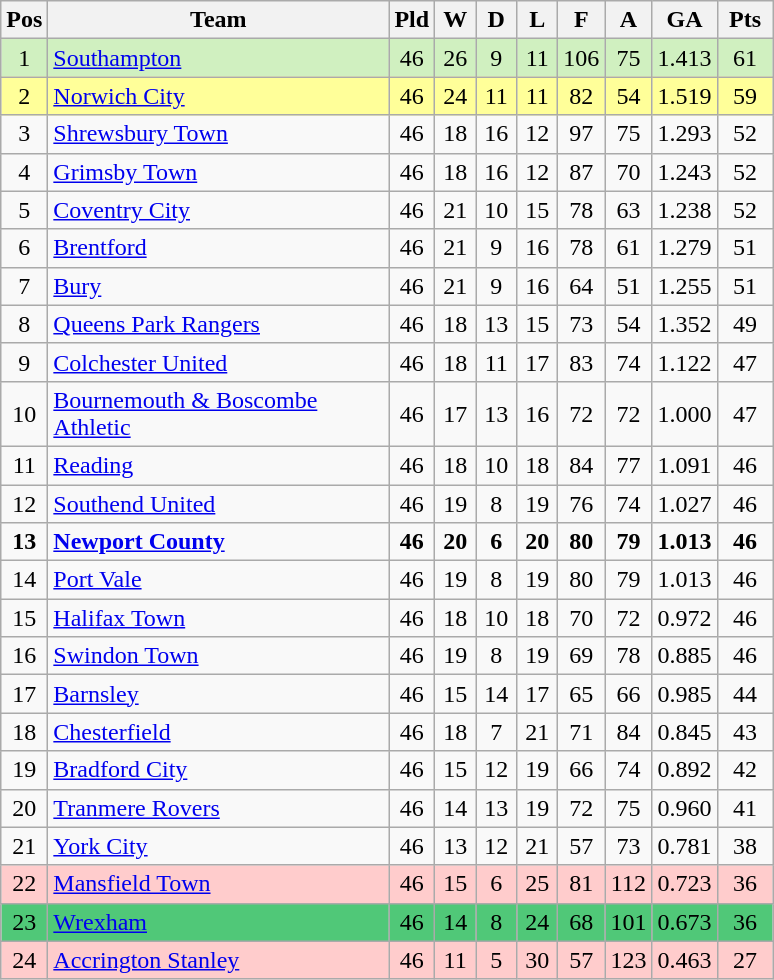<table class="wikitable" style="text-align: center;">
<tr>
<th width=20>Pos</th>
<th width=220>Team</th>
<th width=20>Pld</th>
<th width=20>W</th>
<th width=20>D</th>
<th width=20>L</th>
<th width=20>F</th>
<th width=20>A</th>
<th width=20>GA</th>
<th width=30>Pts</th>
</tr>
<tr style="background:#D0F0C0;">
<td>1</td>
<td align="left"><a href='#'>Southampton</a></td>
<td>46</td>
<td>26</td>
<td>9</td>
<td>11</td>
<td>106</td>
<td>75</td>
<td>1.413</td>
<td>61</td>
</tr>
<tr style="background:#FFFF99;">
<td>2</td>
<td align="left"><a href='#'>Norwich City</a></td>
<td>46</td>
<td>24</td>
<td>11</td>
<td>11</td>
<td>82</td>
<td>54</td>
<td>1.519</td>
<td>59</td>
</tr>
<tr>
<td>3</td>
<td align="left"><a href='#'>Shrewsbury Town</a></td>
<td>46</td>
<td>18</td>
<td>16</td>
<td>12</td>
<td>97</td>
<td>75</td>
<td>1.293</td>
<td>52</td>
</tr>
<tr>
<td>4</td>
<td align="left"><a href='#'>Grimsby Town</a></td>
<td>46</td>
<td>18</td>
<td>16</td>
<td>12</td>
<td>87</td>
<td>70</td>
<td>1.243</td>
<td>52</td>
</tr>
<tr>
<td>5</td>
<td align="left"><a href='#'>Coventry City</a></td>
<td>46</td>
<td>21</td>
<td>10</td>
<td>15</td>
<td>78</td>
<td>63</td>
<td>1.238</td>
<td>52</td>
</tr>
<tr>
<td>6</td>
<td align="left"><a href='#'>Brentford</a></td>
<td>46</td>
<td>21</td>
<td>9</td>
<td>16</td>
<td>78</td>
<td>61</td>
<td>1.279</td>
<td>51</td>
</tr>
<tr>
<td>7</td>
<td align="left"><a href='#'>Bury</a></td>
<td>46</td>
<td>21</td>
<td>9</td>
<td>16</td>
<td>64</td>
<td>51</td>
<td>1.255</td>
<td>51</td>
</tr>
<tr>
<td>8</td>
<td align="left"><a href='#'>Queens Park Rangers</a></td>
<td>46</td>
<td>18</td>
<td>13</td>
<td>15</td>
<td>73</td>
<td>54</td>
<td>1.352</td>
<td>49</td>
</tr>
<tr>
<td>9</td>
<td align="left"><a href='#'>Colchester United</a></td>
<td>46</td>
<td>18</td>
<td>11</td>
<td>17</td>
<td>83</td>
<td>74</td>
<td>1.122</td>
<td>47</td>
</tr>
<tr>
<td>10</td>
<td align="left"><a href='#'>Bournemouth & Boscombe Athletic</a></td>
<td>46</td>
<td>17</td>
<td>13</td>
<td>16</td>
<td>72</td>
<td>72</td>
<td>1.000</td>
<td>47</td>
</tr>
<tr>
<td>11</td>
<td align="left"><a href='#'>Reading</a></td>
<td>46</td>
<td>18</td>
<td>10</td>
<td>18</td>
<td>84</td>
<td>77</td>
<td>1.091</td>
<td>46</td>
</tr>
<tr>
<td>12</td>
<td align="left"><a href='#'>Southend United</a></td>
<td>46</td>
<td>19</td>
<td>8</td>
<td>19</td>
<td>76</td>
<td>74</td>
<td>1.027</td>
<td>46</td>
</tr>
<tr>
<td><strong>13</strong></td>
<td align="left"><strong><a href='#'>Newport County</a></strong></td>
<td><strong>46</strong></td>
<td><strong>20</strong></td>
<td><strong>6</strong></td>
<td><strong>20</strong></td>
<td><strong>80</strong></td>
<td><strong>79</strong></td>
<td><strong>1.013</strong></td>
<td><strong>46</strong></td>
</tr>
<tr>
<td>14</td>
<td align="left"><a href='#'>Port Vale</a></td>
<td>46</td>
<td>19</td>
<td>8</td>
<td>19</td>
<td>80</td>
<td>79</td>
<td>1.013</td>
<td>46</td>
</tr>
<tr>
<td>15</td>
<td align="left"><a href='#'>Halifax Town</a></td>
<td>46</td>
<td>18</td>
<td>10</td>
<td>18</td>
<td>70</td>
<td>72</td>
<td>0.972</td>
<td>46</td>
</tr>
<tr>
<td>16</td>
<td align="left"><a href='#'>Swindon Town</a></td>
<td>46</td>
<td>19</td>
<td>8</td>
<td>19</td>
<td>69</td>
<td>78</td>
<td>0.885</td>
<td>46</td>
</tr>
<tr>
<td>17</td>
<td align="left"><a href='#'>Barnsley</a></td>
<td>46</td>
<td>15</td>
<td>14</td>
<td>17</td>
<td>65</td>
<td>66</td>
<td>0.985</td>
<td>44</td>
</tr>
<tr>
<td>18</td>
<td align="left"><a href='#'>Chesterfield</a></td>
<td>46</td>
<td>18</td>
<td>7</td>
<td>21</td>
<td>71</td>
<td>84</td>
<td>0.845</td>
<td>43</td>
</tr>
<tr>
<td>19</td>
<td align="left"><a href='#'>Bradford City</a></td>
<td>46</td>
<td>15</td>
<td>12</td>
<td>19</td>
<td>66</td>
<td>74</td>
<td>0.892</td>
<td>42</td>
</tr>
<tr>
<td>20</td>
<td align="left"><a href='#'>Tranmere Rovers</a></td>
<td>46</td>
<td>14</td>
<td>13</td>
<td>19</td>
<td>72</td>
<td>75</td>
<td>0.960</td>
<td>41</td>
</tr>
<tr>
<td>21</td>
<td align="left"><a href='#'>York City</a></td>
<td>46</td>
<td>13</td>
<td>12</td>
<td>21</td>
<td>57</td>
<td>73</td>
<td>0.781</td>
<td>38</td>
</tr>
<tr bgcolor="#FFCCCC">
<td>22</td>
<td align="left"><a href='#'>Mansfield Town</a></td>
<td>46</td>
<td>15</td>
<td>6</td>
<td>25</td>
<td>81</td>
<td>112</td>
<td>0.723</td>
<td>36</td>
</tr>
<tr bgcolor="#50C878">
<td>23</td>
<td align="left"><a href='#'>Wrexham</a></td>
<td>46</td>
<td>14</td>
<td>8</td>
<td>24</td>
<td>68</td>
<td>101</td>
<td>0.673</td>
<td>36</td>
</tr>
<tr bgcolor="#FFCCCC">
<td>24</td>
<td align="left"><a href='#'>Accrington Stanley</a></td>
<td>46</td>
<td>11</td>
<td>5</td>
<td>30</td>
<td>57</td>
<td>123</td>
<td>0.463</td>
<td>27</td>
</tr>
</table>
